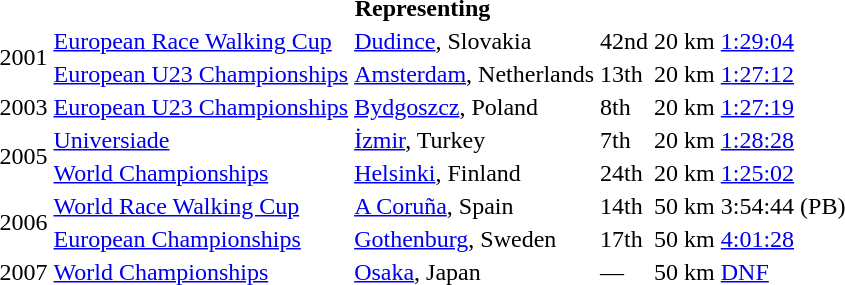<table>
<tr>
<th colspan="6">Representing </th>
</tr>
<tr>
<td rowspan=2>2001</td>
<td><a href='#'>European Race Walking Cup</a></td>
<td><a href='#'>Dudince</a>, Slovakia</td>
<td>42nd</td>
<td>20 km</td>
<td><a href='#'>1:29:04</a></td>
</tr>
<tr>
<td><a href='#'>European U23 Championships</a></td>
<td><a href='#'>Amsterdam</a>, Netherlands</td>
<td>13th</td>
<td>20 km</td>
<td><a href='#'>1:27:12</a></td>
</tr>
<tr>
<td>2003</td>
<td><a href='#'>European U23 Championships</a></td>
<td><a href='#'>Bydgoszcz</a>, Poland</td>
<td>8th</td>
<td>20 km</td>
<td><a href='#'>1:27:19</a></td>
</tr>
<tr>
<td rowspan=2>2005</td>
<td><a href='#'>Universiade</a></td>
<td><a href='#'>İzmir</a>, Turkey</td>
<td>7th</td>
<td>20 km</td>
<td><a href='#'>1:28:28</a></td>
</tr>
<tr>
<td><a href='#'>World Championships</a></td>
<td><a href='#'>Helsinki</a>, Finland</td>
<td>24th</td>
<td>20 km</td>
<td><a href='#'>1:25:02</a></td>
</tr>
<tr>
<td rowspan=2>2006</td>
<td><a href='#'>World Race Walking Cup</a></td>
<td><a href='#'>A Coruña</a>, Spain</td>
<td>14th</td>
<td>50 km</td>
<td>3:54:44 (PB)</td>
</tr>
<tr>
<td><a href='#'>European Championships</a></td>
<td><a href='#'>Gothenburg</a>, Sweden</td>
<td>17th</td>
<td>50 km</td>
<td><a href='#'>4:01:28</a></td>
</tr>
<tr>
<td>2007</td>
<td><a href='#'>World Championships</a></td>
<td><a href='#'>Osaka</a>, Japan</td>
<td>—</td>
<td>50 km</td>
<td><a href='#'>DNF</a></td>
</tr>
</table>
